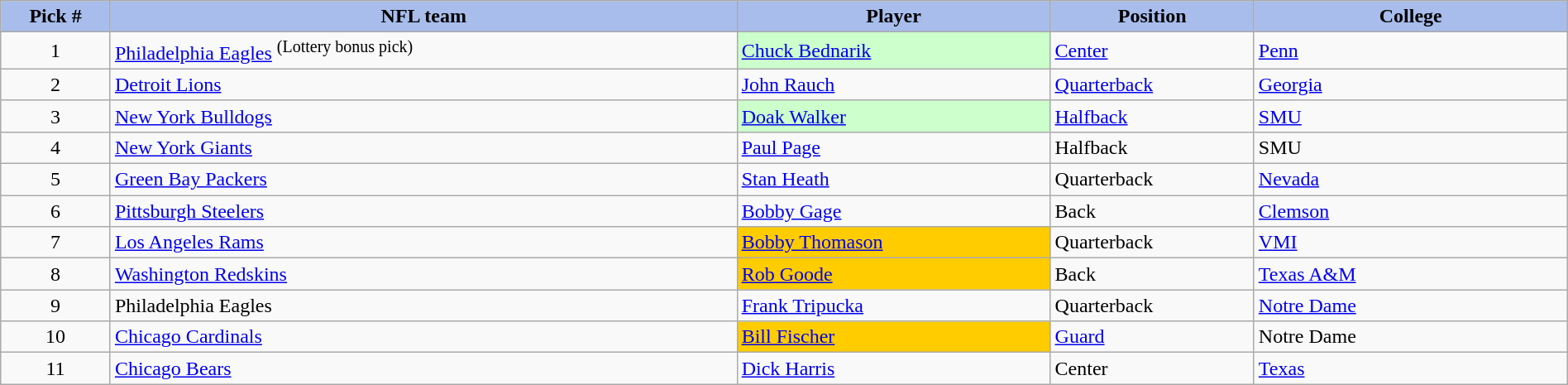<table class="wikitable sortable sortable" style="width: 100%">
<tr>
<th style="background:#A8BDEC;" width=7%>Pick #</th>
<th width=40% style="background:#A8BDEC;">NFL team</th>
<th width=20% style="background:#A8BDEC;">Player</th>
<th width=13% style="background:#A8BDEC;">Position</th>
<th style="background:#A8BDEC;">College</th>
</tr>
<tr>
<td align=center>1</td>
<td><a href='#'>Philadelphia Eagles</a> <sup>(Lottery bonus pick)</sup></td>
<td bgcolor="#ccffcc"><a href='#'>Chuck Bednarik</a></td>
<td><a href='#'>Center</a></td>
<td><a href='#'>Penn</a></td>
</tr>
<tr>
<td align=center>2</td>
<td><a href='#'>Detroit Lions</a></td>
<td><a href='#'>John Rauch</a></td>
<td><a href='#'>Quarterback</a></td>
<td><a href='#'>Georgia</a></td>
</tr>
<tr>
<td align=center>3</td>
<td><a href='#'>New York Bulldogs</a></td>
<td bgcolor="#ccffcc"><a href='#'>Doak Walker</a></td>
<td><a href='#'>Halfback</a></td>
<td><a href='#'>SMU</a></td>
</tr>
<tr>
<td align=center>4</td>
<td><a href='#'>New York Giants</a></td>
<td><a href='#'>Paul Page</a></td>
<td>Halfback</td>
<td>SMU</td>
</tr>
<tr>
<td align=center>5</td>
<td><a href='#'>Green Bay Packers</a></td>
<td><a href='#'>Stan Heath</a></td>
<td>Quarterback</td>
<td><a href='#'>Nevada</a></td>
</tr>
<tr>
<td align=center>6</td>
<td><a href='#'>Pittsburgh Steelers</a></td>
<td><a href='#'>Bobby Gage</a></td>
<td>Back</td>
<td><a href='#'>Clemson</a></td>
</tr>
<tr>
<td align=center>7</td>
<td><a href='#'>Los Angeles Rams</a></td>
<td bgcolor="#ffcc00"><a href='#'>Bobby Thomason</a></td>
<td>Quarterback</td>
<td><a href='#'>VMI</a></td>
</tr>
<tr>
<td align=center>8</td>
<td><a href='#'>Washington Redskins</a></td>
<td bgcolor="#ffcc00"><a href='#'>Rob Goode</a></td>
<td>Back</td>
<td><a href='#'>Texas A&M</a></td>
</tr>
<tr>
<td align=center>9</td>
<td>Philadelphia Eagles</td>
<td><a href='#'>Frank Tripucka</a></td>
<td>Quarterback</td>
<td><a href='#'>Notre Dame</a></td>
</tr>
<tr>
<td align=center>10</td>
<td><a href='#'>Chicago Cardinals</a></td>
<td bgcolor="#ffcc00"><a href='#'>Bill Fischer</a></td>
<td><a href='#'>Guard</a></td>
<td>Notre Dame</td>
</tr>
<tr>
<td align=center>11</td>
<td><a href='#'>Chicago Bears</a></td>
<td><a href='#'>Dick Harris</a></td>
<td>Center</td>
<td><a href='#'>Texas</a></td>
</tr>
</table>
